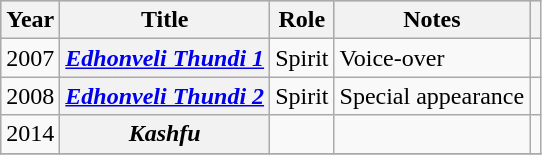<table class="wikitable sortable plainrowheaders">
<tr style="background:#ccc; text-align:center;">
<th scope="col">Year</th>
<th scope="col">Title</th>
<th scope="col">Role</th>
<th scope="col">Notes</th>
<th scope="col" class="unsortable"></th>
</tr>
<tr>
<td>2007</td>
<th scope="row"><em><a href='#'>Edhonveli Thundi 1</a></em></th>
<td>Spirit</td>
<td>Voice-over</td>
<td style="text-align: center;"></td>
</tr>
<tr>
<td>2008</td>
<th scope="row"><em><a href='#'>Edhonveli Thundi 2</a></em></th>
<td>Spirit</td>
<td>Special appearance</td>
<td style="text-align: center;"></td>
</tr>
<tr>
<td>2014</td>
<th scope="row"><em>Kashfu</em></th>
<td></td>
<td></td>
<td style="text-align: center;"></td>
</tr>
<tr>
</tr>
</table>
